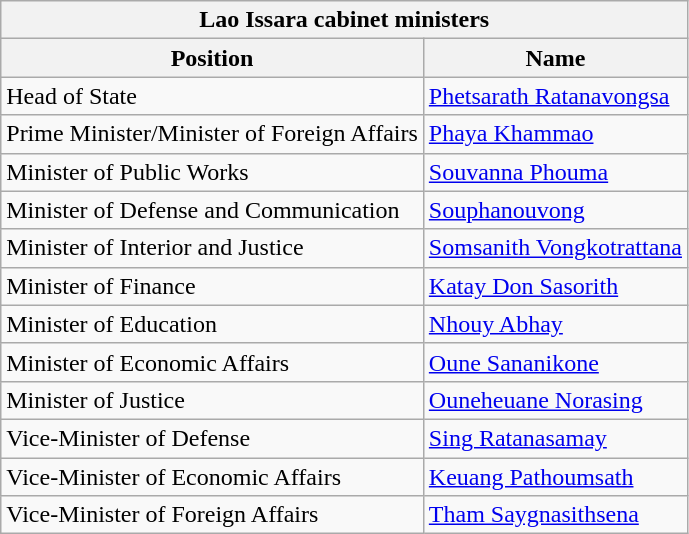<table class="wikitable">
<tr>
<th colspan="2">Lao Issara cabinet ministers</th>
</tr>
<tr>
<th>Position</th>
<th>Name</th>
</tr>
<tr>
<td>Head of State</td>
<td><a href='#'>Phetsarath Ratanavongsa</a></td>
</tr>
<tr>
<td>Prime Minister/Minister of Foreign Affairs</td>
<td><a href='#'>Phaya Khammao</a></td>
</tr>
<tr>
<td>Minister of Public Works</td>
<td><a href='#'>Souvanna Phouma</a></td>
</tr>
<tr>
<td>Minister of Defense and Communication</td>
<td><a href='#'>Souphanouvong</a></td>
</tr>
<tr>
<td>Minister of Interior and Justice</td>
<td><a href='#'>Somsanith Vongkotrattana</a></td>
</tr>
<tr>
<td>Minister of Finance</td>
<td><a href='#'>Katay Don Sasorith</a></td>
</tr>
<tr>
<td>Minister of Education</td>
<td><a href='#'>Nhouy Abhay</a></td>
</tr>
<tr>
<td>Minister of Economic Affairs</td>
<td><a href='#'>Oune Sananikone</a></td>
</tr>
<tr>
<td>Minister of Justice</td>
<td><a href='#'>Ouneheuane Norasing</a></td>
</tr>
<tr>
<td>Vice-Minister of Defense</td>
<td><a href='#'>Sing Ratanasamay</a></td>
</tr>
<tr>
<td>Vice-Minister of Economic Affairs</td>
<td><a href='#'>Keuang Pathoumsath</a></td>
</tr>
<tr>
<td>Vice-Minister of Foreign Affairs</td>
<td><a href='#'>Tham Saygnasithsena</a></td>
</tr>
</table>
